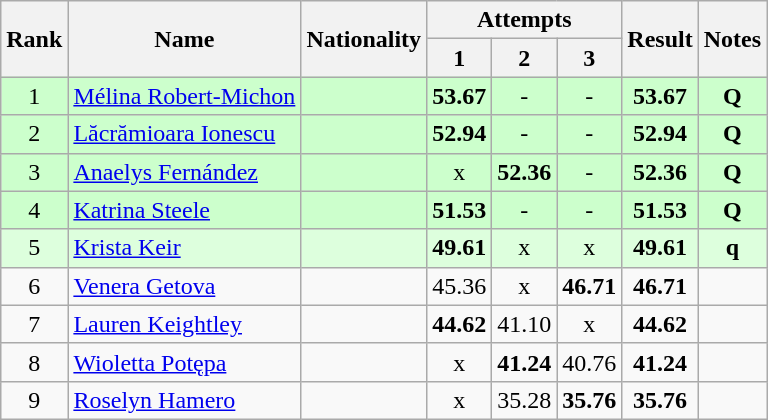<table class="wikitable sortable" style="text-align:center">
<tr>
<th rowspan=2>Rank</th>
<th rowspan=2>Name</th>
<th rowspan=2>Nationality</th>
<th colspan=3>Attempts</th>
<th rowspan=2>Result</th>
<th rowspan=2>Notes</th>
</tr>
<tr>
<th>1</th>
<th>2</th>
<th>3</th>
</tr>
<tr bgcolor=ccffcc>
<td>1</td>
<td align=left><a href='#'>Mélina Robert-Michon</a></td>
<td align=left></td>
<td><strong>53.67</strong></td>
<td>-</td>
<td>-</td>
<td><strong>53.67</strong></td>
<td><strong>Q</strong></td>
</tr>
<tr bgcolor=ccffcc>
<td>2</td>
<td align=left><a href='#'>Lăcrămioara Ionescu</a></td>
<td align=left></td>
<td><strong>52.94</strong></td>
<td>-</td>
<td>-</td>
<td><strong>52.94</strong></td>
<td><strong>Q</strong></td>
</tr>
<tr bgcolor=ccffcc>
<td>3</td>
<td align=left><a href='#'>Anaelys Fernández</a></td>
<td align=left></td>
<td>x</td>
<td><strong>52.36</strong></td>
<td>-</td>
<td><strong>52.36</strong></td>
<td><strong>Q</strong></td>
</tr>
<tr bgcolor=ccffcc>
<td>4</td>
<td align=left><a href='#'>Katrina Steele</a></td>
<td align=left></td>
<td><strong>51.53</strong></td>
<td>-</td>
<td>-</td>
<td><strong>51.53</strong></td>
<td><strong>Q</strong></td>
</tr>
<tr bgcolor=ddffdd>
<td>5</td>
<td align=left><a href='#'>Krista Keir</a></td>
<td align=left></td>
<td><strong>49.61</strong></td>
<td>x</td>
<td>x</td>
<td><strong>49.61</strong></td>
<td><strong>q</strong></td>
</tr>
<tr>
<td>6</td>
<td align=left><a href='#'>Venera Getova</a></td>
<td align=left></td>
<td>45.36</td>
<td>x</td>
<td><strong>46.71</strong></td>
<td><strong>46.71</strong></td>
<td></td>
</tr>
<tr>
<td>7</td>
<td align=left><a href='#'>Lauren Keightley</a></td>
<td align=left></td>
<td><strong>44.62</strong></td>
<td>41.10</td>
<td>x</td>
<td><strong>44.62</strong></td>
<td></td>
</tr>
<tr>
<td>8</td>
<td align=left><a href='#'>Wioletta Potępa</a></td>
<td align=left></td>
<td>x</td>
<td><strong>41.24</strong></td>
<td>40.76</td>
<td><strong>41.24</strong></td>
<td></td>
</tr>
<tr>
<td>9</td>
<td align=left><a href='#'>Roselyn Hamero</a></td>
<td align=left></td>
<td>x</td>
<td>35.28</td>
<td><strong>35.76</strong></td>
<td><strong>35.76</strong></td>
<td></td>
</tr>
</table>
